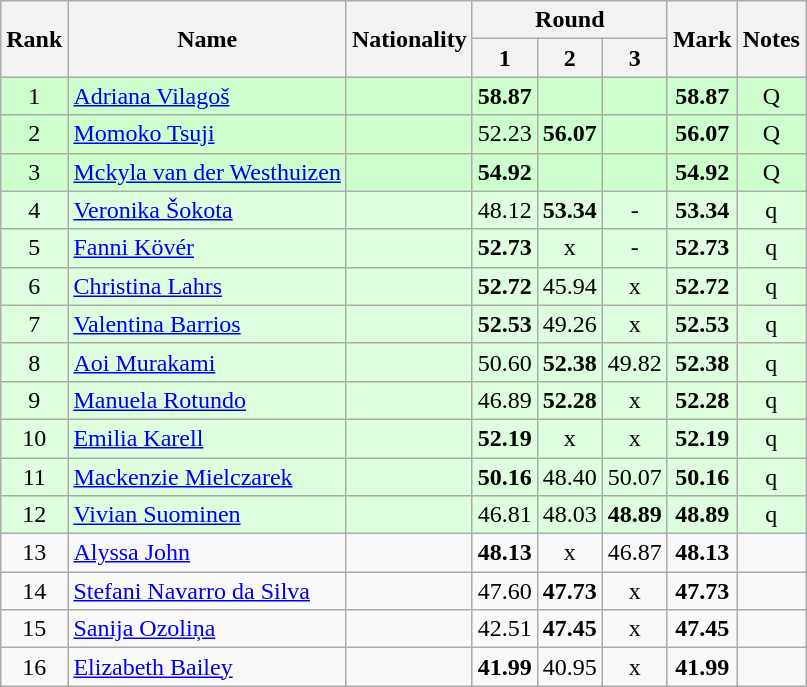<table class="wikitable sortable" style="text-align:center">
<tr>
<th rowspan=2>Rank</th>
<th rowspan=2>Name</th>
<th rowspan=2>Nationality</th>
<th colspan=3>Round</th>
<th rowspan=2>Mark</th>
<th rowspan=2>Notes</th>
</tr>
<tr>
<th>1</th>
<th>2</th>
<th>3</th>
</tr>
<tr bgcolor=ccffcc>
<td>1</td>
<td align=left><a href='#'>Adriana Vilagoš</a></td>
<td align=left></td>
<td><strong>58.87</strong></td>
<td></td>
<td></td>
<td><strong>58.87</strong></td>
<td>Q</td>
</tr>
<tr bgcolor=ccffcc>
<td>2</td>
<td align=left><a href='#'>Momoko Tsuji</a></td>
<td align=left></td>
<td>52.23</td>
<td><strong>56.07</strong></td>
<td></td>
<td><strong>56.07</strong></td>
<td>Q</td>
</tr>
<tr bgcolor=ccffcc>
<td>3</td>
<td align=left><a href='#'>Mckyla van der Westhuizen</a></td>
<td align=left></td>
<td><strong>54.92</strong></td>
<td></td>
<td></td>
<td><strong>54.92</strong></td>
<td>Q</td>
</tr>
<tr bgcolor=ddffdd>
<td>4</td>
<td align=left><a href='#'>Veronika Šokota</a></td>
<td align=left></td>
<td>48.12</td>
<td><strong>53.34</strong></td>
<td>-</td>
<td><strong>53.34</strong></td>
<td>q</td>
</tr>
<tr bgcolor=ddffdd>
<td>5</td>
<td align=left><a href='#'>Fanni Kövér</a></td>
<td align=left></td>
<td><strong>52.73</strong></td>
<td>x</td>
<td>-</td>
<td><strong>52.73</strong></td>
<td>q</td>
</tr>
<tr bgcolor=ddffdd>
<td>6</td>
<td align=left><a href='#'>Christina Lahrs</a></td>
<td align=left></td>
<td><strong>52.72</strong></td>
<td>45.94</td>
<td>x</td>
<td><strong>52.72</strong></td>
<td>q</td>
</tr>
<tr bgcolor=ddffdd>
<td>7</td>
<td align=left><a href='#'>Valentina Barrios</a></td>
<td align=left></td>
<td><strong>52.53</strong></td>
<td>49.26</td>
<td>x</td>
<td><strong>52.53</strong></td>
<td>q</td>
</tr>
<tr bgcolor=ddffdd>
<td>8</td>
<td align=left><a href='#'>Aoi Murakami</a></td>
<td align=left></td>
<td>50.60</td>
<td><strong>52.38</strong></td>
<td>49.82</td>
<td><strong>52.38</strong></td>
<td>q</td>
</tr>
<tr bgcolor=ddffdd>
<td>9</td>
<td align=left><a href='#'>Manuela Rotundo</a></td>
<td align=left></td>
<td>46.89</td>
<td><strong>52.28</strong></td>
<td>x</td>
<td><strong>52.28</strong></td>
<td>q</td>
</tr>
<tr bgcolor=ddffdd>
<td>10</td>
<td align=left><a href='#'>Emilia Karell</a></td>
<td align=left></td>
<td><strong>52.19</strong></td>
<td>x</td>
<td>x</td>
<td><strong>52.19</strong></td>
<td>q</td>
</tr>
<tr bgcolor=ddffdd>
<td>11</td>
<td align=left><a href='#'>Mackenzie Mielczarek</a></td>
<td align=left></td>
<td><strong>50.16</strong></td>
<td>48.40</td>
<td>50.07</td>
<td><strong>50.16</strong></td>
<td>q</td>
</tr>
<tr bgcolor=ddffdd>
<td>12</td>
<td align=left><a href='#'>Vivian Suominen</a></td>
<td align=left></td>
<td>46.81</td>
<td>48.03</td>
<td><strong>48.89</strong></td>
<td><strong>48.89</strong></td>
<td>q</td>
</tr>
<tr>
<td>13</td>
<td align=left><a href='#'>Alyssa John</a></td>
<td align=left></td>
<td><strong>48.13</strong></td>
<td>x</td>
<td>46.87</td>
<td><strong>48.13</strong></td>
<td></td>
</tr>
<tr>
<td>14</td>
<td align=left><a href='#'>Stefani Navarro da Silva</a></td>
<td align=left></td>
<td>47.60</td>
<td><strong>47.73</strong></td>
<td>x</td>
<td><strong>47.73</strong></td>
<td></td>
</tr>
<tr>
<td>15</td>
<td align=left><a href='#'>Sanija Ozoliņa</a></td>
<td align=left></td>
<td>42.51</td>
<td><strong>47.45</strong></td>
<td>x</td>
<td><strong>47.45</strong></td>
<td></td>
</tr>
<tr>
<td>16</td>
<td align=left><a href='#'>Elizabeth Bailey</a></td>
<td align=left></td>
<td><strong>41.99</strong></td>
<td>40.95</td>
<td>x</td>
<td><strong>41.99</strong></td>
<td></td>
</tr>
</table>
